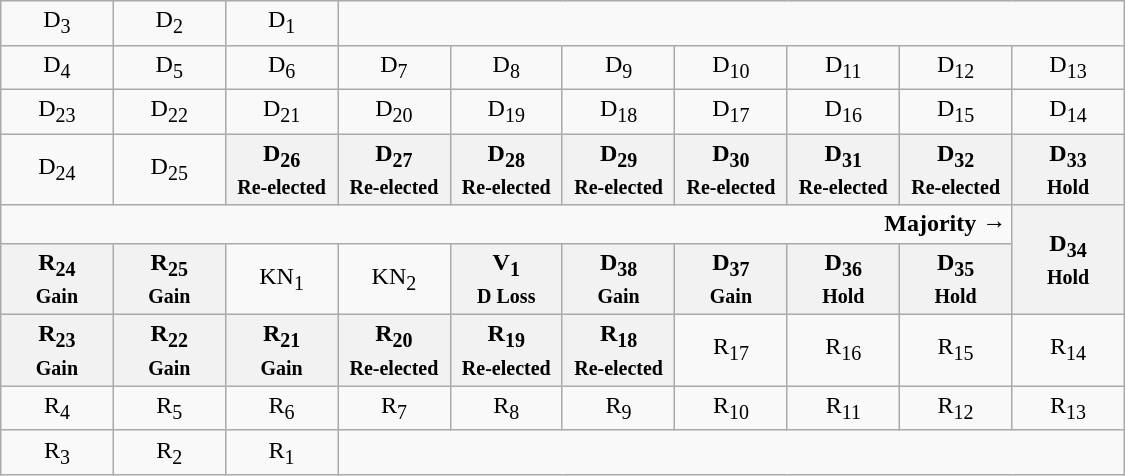<table class="wikitable" style="text-align:center" width=750px>
<tr>
<td>D<sub>3</sub></td>
<td>D<sub>2</sub></td>
<td>D<sub>1</sub></td>
<td colspan=7></td>
</tr>
<tr>
<td width=50px >D<sub>4</sub></td>
<td width=50px >D<sub>5</sub></td>
<td width=50px >D<sub>6</sub></td>
<td width=50px >D<sub>7</sub></td>
<td width=50px >D<sub>8</sub></td>
<td width=50px >D<sub>9</sub></td>
<td width=50px >D<sub>10</sub></td>
<td width=50px >D<sub>11</sub></td>
<td width=50px >D<sub>12</sub></td>
<td width=50px >D<sub>13</sub></td>
</tr>
<tr>
<td>D<sub>23</sub></td>
<td>D<sub>22</sub></td>
<td>D<sub>21</sub></td>
<td>D<sub>20</sub></td>
<td>D<sub>19</sub></td>
<td>D<sub>18</sub></td>
<td>D<sub>17</sub></td>
<td>D<sub>16</sub></td>
<td>D<sub>15</sub></td>
<td>D<sub>14</sub></td>
</tr>
<tr>
<td>D<sub>24</sub></td>
<td>D<sub>25</sub></td>
<th>D<sub>26</sub><br><small>Re-elected</small></th>
<th>D<sub>27</sub><br><small>Re-elected</small></th>
<th>D<sub>28</sub><br><small>Re-elected</small></th>
<th>D<sub>29</sub><br><small>Re-elected</small></th>
<th>D<sub>30</sub><br><small>Re-elected</small></th>
<th>D<sub>31</sub><br><small>Re-elected</small></th>
<th>D<sub>32</sub><br><small>Re-elected</small></th>
<th>D<sub>33</sub><br><small>Hold</small></th>
</tr>
<tr>
<td colspan=9 align=right><strong>Majority →</strong></td>
<th rowspan=2 >D<sub>34</sub><br><small>Hold</small></th>
</tr>
<tr>
<th>R<sub>24</sub><br><small>Gain</small></th>
<th>R<sub>25</sub><br><small>Gain</small></th>
<td>KN<sub>1</sub></td>
<td>KN<sub>2</sub></td>
<th>V<sub>1</sub><br><small>D Loss</small></th>
<th>D<sub>38</sub><br><small>Gain</small></th>
<th>D<sub>37</sub><br><small>Gain</small></th>
<th>D<sub>36</sub><br><small>Hold</small></th>
<th>D<sub>35</sub><br><small>Hold</small></th>
</tr>
<tr>
<th>R<sub>23</sub><br><small>Gain</small></th>
<th>R<sub>22</sub><br><small>Gain</small></th>
<th>R<sub>21</sub><br><small>Gain</small></th>
<th>R<sub>20</sub><br><small>Re-elected</small></th>
<th>R<sub>19</sub><br><small>Re-elected</small></th>
<th>R<sub>18</sub><br><small>Re-elected</small></th>
<td>R<sub>17</sub></td>
<td>R<sub>16</sub></td>
<td>R<sub>15</sub></td>
<td>R<sub>14</sub></td>
</tr>
<tr>
<td>R<sub>4</sub></td>
<td>R<sub>5</sub></td>
<td>R<sub>6</sub></td>
<td>R<sub>7</sub></td>
<td>R<sub>8</sub></td>
<td>R<sub>9</sub></td>
<td>R<sub>10</sub></td>
<td>R<sub>11</sub></td>
<td>R<sub>12</sub></td>
<td>R<sub>13</sub></td>
</tr>
<tr>
<td>R<sub>3</sub></td>
<td>R<sub>2</sub></td>
<td>R<sub>1</sub></td>
<td colspan=7></td>
</tr>
</table>
